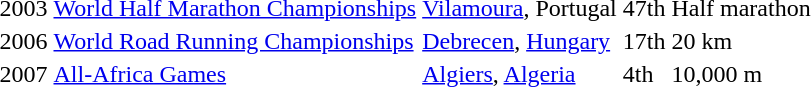<table>
<tr>
<td>2003</td>
<td><a href='#'>World Half Marathon Championships</a></td>
<td><a href='#'>Vilamoura</a>, Portugal</td>
<td>47th</td>
<td>Half marathon</td>
</tr>
<tr>
<td>2006</td>
<td><a href='#'>World Road Running Championships</a></td>
<td><a href='#'>Debrecen</a>, <a href='#'>Hungary</a></td>
<td>17th</td>
<td>20 km</td>
</tr>
<tr>
<td>2007</td>
<td><a href='#'>All-Africa Games</a></td>
<td><a href='#'>Algiers</a>, <a href='#'>Algeria</a></td>
<td>4th</td>
<td>10,000 m</td>
</tr>
</table>
